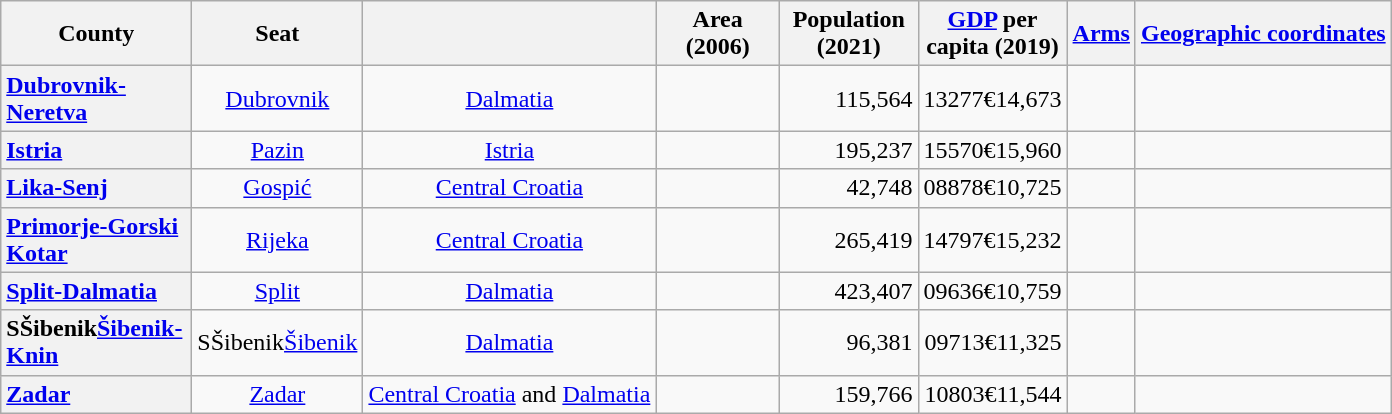<table class="wikitable" style="text-align:center;" style="font-size: 85%">
<tr style="font-size:100%; text-align:right;">
<th style="width:120px;" scope="col">County</th>
<th style="width:75px;" scope="col">Seat</th>
<th></th>
<th style="width:75px;" scope="col">Area (2006)</th>
<th style="width:85px;" scope="col">Population (2021)</th>
<th style="width:85px;" scope="col"><a href='#'>GDP</a> per capita (2019)</th>
<th scope="col" class="unsortable"><a href='#'>Arms</a></th>
<th scope="col"><a href='#'>Geographic coordinates</a></th>
</tr>
<tr>
<th scope="row" style=text-align:left><a href='#'>Dubrovnik-Neretva</a></th>
<td><a href='#'>Dubrovnik</a></td>
<td><a href='#'>Dalmatia</a></td>
<td style="text-align:right"></td>
<td style="text-align:right">115,564</td>
<td style="text-align:right"><span>13277</span>€14,673</td>
<td align="center"></td>
<td align=center></td>
</tr>
<tr>
<th scope="row" style=text-align:left><a href='#'>Istria</a></th>
<td><a href='#'>Pazin</a></td>
<td><a href='#'>Istria</a></td>
<td style="text-align:right"></td>
<td style="text-align:right">195,237</td>
<td style="text-align:right"><span>15570</span>€15,960</td>
<td align="center"></td>
<td align=center></td>
</tr>
<tr>
<th scope="row" style=text-align:left><a href='#'>Lika-Senj</a></th>
<td><a href='#'>Gospić</a></td>
<td><a href='#'>Central Croatia</a></td>
<td style="text-align:right"></td>
<td style="text-align:right">42,748</td>
<td style="text-align:right"><span>08878</span>€10,725</td>
<td align="center"></td>
<td align=center></td>
</tr>
<tr>
<th scope="row" style=text-align:left><a href='#'>Primorje-Gorski Kotar</a></th>
<td><a href='#'>Rijeka</a></td>
<td><a href='#'>Central Croatia</a></td>
<td style="text-align:right"></td>
<td style="text-align:right">265,419</td>
<td style="text-align:right"><span>14797</span>€15,232</td>
<td align="center"></td>
<td align=center></td>
</tr>
<tr>
<th scope="row" style="text-align:left"><a href='#'>Split-Dalmatia</a></th>
<td><a href='#'>Split</a></td>
<td><a href='#'>Dalmatia</a></td>
<td style="text-align:right"></td>
<td style="text-align:right">423,407</td>
<td style="text-align:right"><span>09636</span>€10,759</td>
<td align="center"></td>
<td align="center"></td>
</tr>
<tr>
<th scope="row" style="text-align:left"><span>SŠibenik</span><a href='#'>Šibenik-Knin</a></th>
<td><span>SŠibenik</span><a href='#'>Šibenik</a></td>
<td><a href='#'>Dalmatia</a></td>
<td style="text-align:right"></td>
<td style="text-align:right">96,381</td>
<td style="text-align:right"><span>09713</span>€11,325</td>
<td align="center"></td>
<td align="center"></td>
</tr>
<tr>
<th scope="row" style=text-align:left><a href='#'>Zadar</a></th>
<td><a href='#'>Zadar</a></td>
<td><a href='#'>Central Croatia</a> and <a href='#'>Dalmatia</a></td>
<td style="text-align:right"></td>
<td style="text-align:right">159,766</td>
<td style="text-align:right"><span>10803</span>€11,544</td>
<td align="center"></td>
<td align=center></td>
</tr>
</table>
